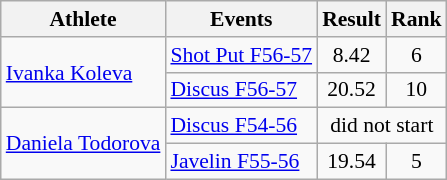<table class=wikitable style="font-size:90%">
<tr align=center>
<th>Athlete</th>
<th>Events</th>
<th>Result</th>
<th>Rank</th>
</tr>
<tr align=center>
<td align=left rowspan=2><a href='#'>Ivanka Koleva</a></td>
<td align=left><a href='#'>Shot Put F56-57</a></td>
<td>8.42</td>
<td>6</td>
</tr>
<tr align=center>
<td align=left><a href='#'>Discus F56-57</a></td>
<td>20.52</td>
<td>10</td>
</tr>
<tr align=center>
<td align=left rowspan=2><a href='#'>Daniela Todorova</a></td>
<td align=left><a href='#'>Discus F54-56</a></td>
<td colspan=2>did not start</td>
</tr>
<tr align=center>
<td align=left><a href='#'>Javelin F55-56</a></td>
<td>19.54</td>
<td>5</td>
</tr>
</table>
